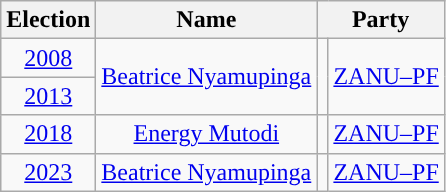<table class="wikitable" style="text-align:center">
<tr>
<th>Election</th>
<th>Name</th>
<th colspan="2">Party</th>
</tr>
<tr>
<td><a href='#'>2008</a></td>
<td rowspan="2"><a href='#'>Beatrice Nyamupinga</a></td>
<td rowspan="2" style="background-color: "></td>
<td rowspan="2"><a href='#'>ZANU–PF</a></td>
</tr>
<tr>
<td><a href='#'>2013</a></td>
</tr>
<tr>
<td><a href='#'>2018</a></td>
<td><a href='#'>Energy Mutodi</a></td>
<td style="background-color: "></td>
<td><a href='#'>ZANU–PF</a></td>
</tr>
<tr>
<td><a href='#'>2023</a></td>
<td><a href='#'>Beatrice Nyamupinga</a></td>
<td style="background-color: "></td>
<td><a href='#'>ZANU–PF</a></td>
</tr>
</table>
